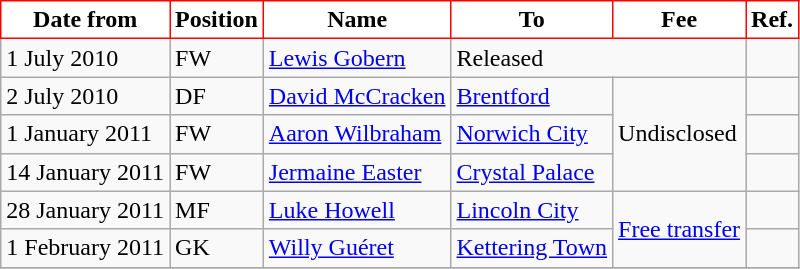<table class="wikitable">
<tr>
<th style="background:#FFFFFF; color:black; border:1px solid red;">Date from</th>
<th style="background:#FFFFFF; color:black; border:1px solid red;">Position</th>
<th style="background:#FFFFFF; color:black; border:1px solid red;">Name</th>
<th style="background:#FFFFFF; color:black; border:1px solid red;">To</th>
<th style="background:#FFFFFF; color:black; border:1px solid red;">Fee</th>
<th style="background:#FFFFFF; color:black; border:1px solid red;">Ref.</th>
</tr>
<tr>
<td>1 July 2010</td>
<td>FW</td>
<td> <a href='#'>Lewis Gobern</a></td>
<td colspan="2">Released</td>
<td></td>
</tr>
<tr>
<td>2 July 2010</td>
<td>DF</td>
<td> <a href='#'>David McCracken</a></td>
<td><a href='#'>Brentford</a></td>
<td rowspan="3">Undisclosed</td>
<td></td>
</tr>
<tr>
<td>1 January 2011</td>
<td>FW</td>
<td> <a href='#'>Aaron Wilbraham</a></td>
<td><a href='#'>Norwich City</a></td>
<td></td>
</tr>
<tr>
<td>14 January 2011</td>
<td>FW</td>
<td> <a href='#'>Jermaine Easter</a></td>
<td><a href='#'>Crystal Palace</a></td>
<td></td>
</tr>
<tr>
<td>28 January 2011</td>
<td>MF</td>
<td> <a href='#'>Luke Howell</a></td>
<td><a href='#'>Lincoln City</a></td>
<td rowspan="2"><a href='#'>Free transfer</a></td>
<td></td>
</tr>
<tr>
<td>1 February 2011</td>
<td>GK</td>
<td> <a href='#'>Willy Guéret</a></td>
<td><a href='#'>Kettering Town</a></td>
<td></td>
</tr>
<tr>
</tr>
</table>
